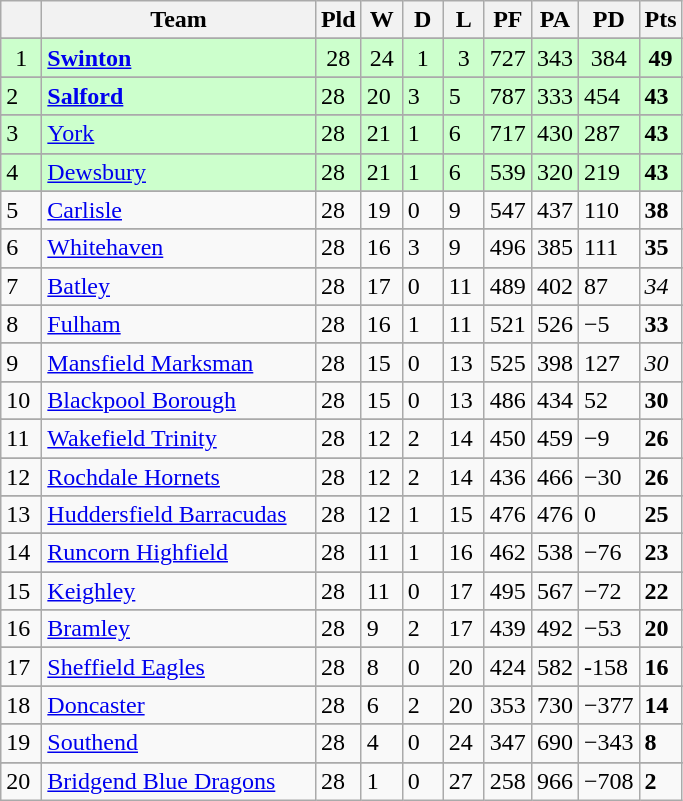<table class="wikitable" style="text-align:center;">
<tr>
<th width=20 abbr="Position"></th>
<th width=175>Team</th>
<th width=20 abbr="Played">Pld</th>
<th width=20 abbr="Won">W</th>
<th width=20 abbr="Drawn">D</th>
<th width=20 abbr="Lost">L</th>
<th width=20 abbr="Points for">PF</th>
<th width=20 abbr="Points against">PA</th>
<th width=25 abbr="Points difference">PD</th>
<th width=20 abbr="Points">Pts</th>
</tr>
<tr>
</tr>
<tr |- align=center style="background:#cfc;">
<td>1</td>
<td align=left style="background#cfc:"><strong><a href='#'>Swinton</a></strong></td>
<td>28</td>
<td>24</td>
<td>1</td>
<td>3</td>
<td>727</td>
<td>343</td>
<td>384</td>
<td><strong>49</strong></td>
</tr>
<tr --->
</tr>
<tr align=left style="background:#cfc;">
<td>2</td>
<td style="text-align:left;"><strong><a href='#'>Salford</a></strong></td>
<td>28</td>
<td>20</td>
<td>3</td>
<td>5</td>
<td>787</td>
<td>333</td>
<td>454</td>
<td><strong>43</strong></td>
</tr>
<tr --->
</tr>
<tr align=left style="background:#cfc;">
<td>3</td>
<td style="text-align:left;"><a href='#'>York</a></td>
<td>28</td>
<td>21</td>
<td>1</td>
<td>6</td>
<td>717</td>
<td>430</td>
<td>287</td>
<td><strong>43</strong></td>
</tr>
<tr --->
</tr>
<tr align=left style="background:#cfc;">
<td>4</td>
<td style="text-align:left;"><a href='#'>Dewsbury</a></td>
<td>28</td>
<td>21</td>
<td>1</td>
<td>6</td>
<td>539</td>
<td>320</td>
<td>219</td>
<td><strong>43</strong></td>
</tr>
<tr --->
</tr>
<tr align=left style="background:">
<td>5</td>
<td style="text-align:left;"><a href='#'>Carlisle</a></td>
<td>28</td>
<td>19</td>
<td>0</td>
<td>9</td>
<td>547</td>
<td>437</td>
<td>110</td>
<td><strong>38</strong></td>
</tr>
<tr --->
</tr>
<tr align=left style="background:">
<td>6</td>
<td style="text-align:left;"><a href='#'>Whitehaven</a></td>
<td>28</td>
<td>16</td>
<td>3</td>
<td>9</td>
<td>496</td>
<td>385</td>
<td>111</td>
<td><strong>35</strong></td>
</tr>
<tr --->
</tr>
<tr align=left style="background:">
<td>7</td>
<td style="text-align:left;"><a href='#'>Batley</a></td>
<td>28</td>
<td>17</td>
<td>0</td>
<td>11</td>
<td>489</td>
<td>402</td>
<td>87</td>
<td><em>34</em></td>
</tr>
<tr --->
</tr>
<tr align=left style="background:">
<td>8</td>
<td style="text-align:left;"><a href='#'>Fulham</a></td>
<td>28</td>
<td>16</td>
<td>1</td>
<td>11</td>
<td>521</td>
<td>526</td>
<td>−5</td>
<td><strong>33</strong></td>
</tr>
<tr --->
</tr>
<tr align=left style="background:">
<td>9</td>
<td style="text-align:left;"><a href='#'>Mansfield Marksman</a></td>
<td>28</td>
<td>15</td>
<td>0</td>
<td>13</td>
<td>525</td>
<td>398</td>
<td>127</td>
<td><em>30</em></td>
</tr>
<tr --->
</tr>
<tr align=left style="background:">
<td>10</td>
<td style="text-align:left;"><a href='#'>Blackpool Borough</a></td>
<td>28</td>
<td>15</td>
<td>0</td>
<td>13</td>
<td>486</td>
<td>434</td>
<td>52</td>
<td><strong>30</strong></td>
</tr>
<tr --->
</tr>
<tr align=left style="background:">
<td>11</td>
<td style="text-align:left;"><a href='#'>Wakefield Trinity</a></td>
<td>28</td>
<td>12</td>
<td>2</td>
<td>14</td>
<td>450</td>
<td>459</td>
<td>−9</td>
<td><strong>26</strong></td>
</tr>
<tr --->
</tr>
<tr align=left style="background:">
<td>12</td>
<td style="text-align:left;"><a href='#'>Rochdale Hornets</a></td>
<td>28</td>
<td>12</td>
<td>2</td>
<td>14</td>
<td>436</td>
<td>466</td>
<td>−30</td>
<td><strong>26</strong></td>
</tr>
<tr --->
</tr>
<tr align=left style="background:">
<td>13</td>
<td style="text-align:left;"><a href='#'>Huddersfield Barracudas</a></td>
<td>28</td>
<td>12</td>
<td>1</td>
<td>15</td>
<td>476</td>
<td>476</td>
<td>0</td>
<td><strong>25</strong></td>
</tr>
<tr --->
</tr>
<tr align=left style="background:">
<td>14</td>
<td style="text-align:left;"><a href='#'>Runcorn Highfield</a></td>
<td>28</td>
<td>11</td>
<td>1</td>
<td>16</td>
<td>462</td>
<td>538</td>
<td>−76</td>
<td><strong>23</strong></td>
</tr>
<tr --->
</tr>
<tr align=left style="background:">
<td>15</td>
<td style="text-align:left;"><a href='#'>Keighley</a></td>
<td>28</td>
<td>11</td>
<td>0</td>
<td>17</td>
<td>495</td>
<td>567</td>
<td>−72</td>
<td><strong>22</strong></td>
</tr>
<tr --->
</tr>
<tr align=left style="background:">
<td>16</td>
<td style="text-align:left;"><a href='#'>Bramley</a></td>
<td>28</td>
<td>9</td>
<td>2</td>
<td>17</td>
<td>439</td>
<td>492</td>
<td>−53</td>
<td><strong>20</strong></td>
</tr>
<tr --->
</tr>
<tr align=left style="background:">
<td>17</td>
<td style="text-align:left;"><a href='#'>Sheffield Eagles</a></td>
<td>28</td>
<td>8</td>
<td>0</td>
<td>20</td>
<td>424</td>
<td>582</td>
<td>-158</td>
<td><strong>16</strong></td>
</tr>
<tr --->
</tr>
<tr align=left style="background:">
<td>18</td>
<td style="text-align:left;"><a href='#'>Doncaster</a></td>
<td>28</td>
<td>6</td>
<td>2</td>
<td>20</td>
<td>353</td>
<td>730</td>
<td>−377</td>
<td><strong>14</strong></td>
</tr>
<tr --->
</tr>
<tr align=left style="background:">
<td>19</td>
<td style="text-align:left;"><a href='#'>Southend</a></td>
<td>28</td>
<td>4</td>
<td>0</td>
<td>24</td>
<td>347</td>
<td>690</td>
<td>−343</td>
<td><strong>8</strong></td>
</tr>
<tr --->
</tr>
<tr align=left style="background:">
<td>20</td>
<td style="text-align:left;"><a href='#'>Bridgend Blue Dragons</a></td>
<td>28</td>
<td>1</td>
<td>0</td>
<td>27</td>
<td>258</td>
<td>966</td>
<td>−708</td>
<td><strong>2</strong></td>
</tr>
</table>
